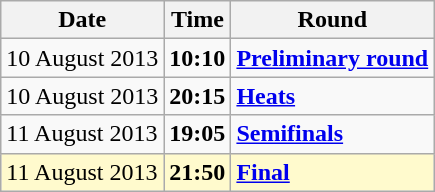<table class="wikitable">
<tr>
<th>Date</th>
<th>Time</th>
<th>Round</th>
</tr>
<tr>
<td>10 August 2013</td>
<td><strong>10:10</strong></td>
<td><strong><a href='#'>Preliminary round</a></strong></td>
</tr>
<tr>
<td>10 August 2013</td>
<td><strong>20:15</strong></td>
<td><strong><a href='#'>Heats</a></strong></td>
</tr>
<tr>
<td>11 August 2013</td>
<td><strong>19:05</strong></td>
<td><strong><a href='#'>Semifinals</a></strong></td>
</tr>
<tr style=background:lemonchiffon>
<td>11 August 2013</td>
<td><strong>21:50</strong></td>
<td><strong><a href='#'>Final</a></strong></td>
</tr>
</table>
